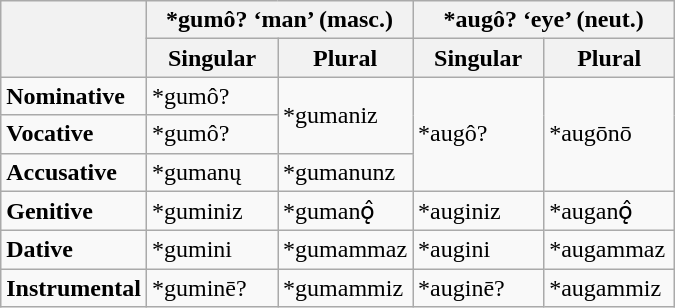<table class="wikitable">
<tr>
<th rowspan="2"></th>
<th style="text-align:center;" colspan="2">*gumô? ‘man’ (masc.)</th>
<th style="text-align:center;" colspan="2">*augô? ‘eye’ (neut.)</th>
</tr>
<tr>
<th width="80px"><strong>Singular</strong></th>
<th width="80px"><strong>Plural</strong></th>
<th width="80px"><strong>Singular</strong></th>
<th width="80px"><strong>Plural</strong></th>
</tr>
<tr>
<td><strong>Nominative</strong></td>
<td>*gumô?</td>
<td rowspan="2">*gumaniz</td>
<td rowspan="3">*augô?</td>
<td rowspan="3">*augōnō</td>
</tr>
<tr>
<td><strong>Vocative</strong></td>
<td>*gumô?</td>
</tr>
<tr>
<td><strong>Accusative</strong></td>
<td>*gumanų</td>
<td>*gumanunz</td>
</tr>
<tr>
<td><strong>Genitive</strong></td>
<td>*guminiz</td>
<td>*gumanǫ̂</td>
<td>*auginiz</td>
<td>*auganǫ̂</td>
</tr>
<tr>
<td><strong>Dative</strong></td>
<td>*gumini</td>
<td>*gumammaz</td>
<td>*augini</td>
<td>*augammaz</td>
</tr>
<tr>
<td><strong>Instrumental</strong></td>
<td>*guminē?</td>
<td>*gumammiz</td>
<td>*auginē?</td>
<td>*augammiz</td>
</tr>
</table>
